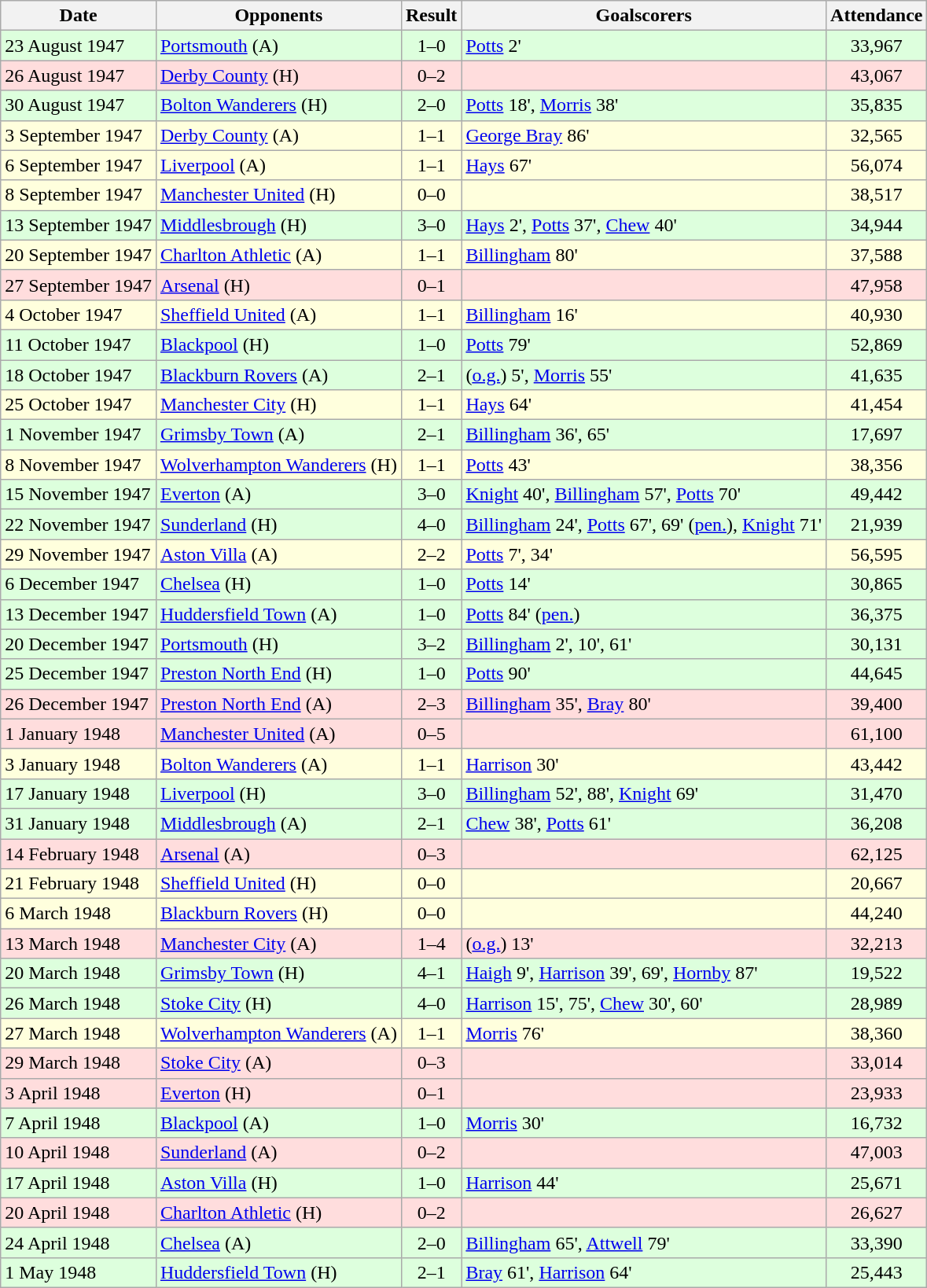<table class="wikitable">
<tr>
<th>Date</th>
<th>Opponents</th>
<th>Result</th>
<th>Goalscorers</th>
<th>Attendance</th>
</tr>
<tr bgcolor="#ddffdd">
<td>23 August 1947</td>
<td><a href='#'>Portsmouth</a> (A)</td>
<td align="center">1–0</td>
<td><a href='#'>Potts</a> 2'</td>
<td align="center">33,967</td>
</tr>
<tr bgcolor="#ffdddd">
<td>26 August 1947</td>
<td><a href='#'>Derby County</a> (H)</td>
<td align="center">0–2</td>
<td></td>
<td align="center">43,067</td>
</tr>
<tr bgcolor="#ddffdd">
<td>30 August 1947</td>
<td><a href='#'>Bolton Wanderers</a> (H)</td>
<td align="center">2–0</td>
<td><a href='#'>Potts</a> 18', <a href='#'>Morris</a> 38'</td>
<td align="center">35,835</td>
</tr>
<tr bgcolor="#ffffdd">
<td>3 September 1947</td>
<td><a href='#'>Derby County</a> (A)</td>
<td align="center">1–1</td>
<td><a href='#'>George Bray</a> 86'</td>
<td align="center">32,565</td>
</tr>
<tr bgcolor="#ffffdd">
<td>6 September 1947</td>
<td><a href='#'>Liverpool</a> (A)</td>
<td align="center">1–1</td>
<td><a href='#'>Hays</a> 67'</td>
<td align="center">56,074</td>
</tr>
<tr bgcolor="#ffffdd">
<td>8 September 1947</td>
<td><a href='#'>Manchester United</a> (H)</td>
<td align="center">0–0</td>
<td></td>
<td align="center">38,517</td>
</tr>
<tr bgcolor="#ddffdd">
<td>13 September 1947</td>
<td><a href='#'>Middlesbrough</a> (H)</td>
<td align="center">3–0</td>
<td><a href='#'>Hays</a> 2', <a href='#'>Potts</a> 37', <a href='#'>Chew</a> 40'</td>
<td align="center">34,944</td>
</tr>
<tr bgcolor="#ffffdd">
<td>20 September 1947</td>
<td><a href='#'>Charlton Athletic</a> (A)</td>
<td align="center">1–1</td>
<td><a href='#'>Billingham</a> 80'</td>
<td align="center">37,588</td>
</tr>
<tr bgcolor="#ffdddd">
<td>27 September 1947</td>
<td><a href='#'>Arsenal</a> (H)</td>
<td align="center">0–1</td>
<td></td>
<td align="center">47,958</td>
</tr>
<tr bgcolor="#ffffdd">
<td>4 October 1947</td>
<td><a href='#'>Sheffield United</a> (A)</td>
<td align="center">1–1</td>
<td><a href='#'>Billingham</a> 16'</td>
<td align="center">40,930</td>
</tr>
<tr bgcolor="#ddffdd">
<td>11 October 1947</td>
<td><a href='#'>Blackpool</a> (H)</td>
<td align="center">1–0</td>
<td><a href='#'>Potts</a> 79'</td>
<td align="center">52,869</td>
</tr>
<tr bgcolor="#ddffdd">
<td>18 October 1947</td>
<td><a href='#'>Blackburn Rovers</a> (A)</td>
<td align="center">2–1</td>
<td>(<a href='#'>o.g.</a>) 5', <a href='#'>Morris</a> 55'</td>
<td align="center">41,635</td>
</tr>
<tr bgcolor="#ffffdd">
<td>25 October 1947</td>
<td><a href='#'>Manchester City</a> (H)</td>
<td align="center">1–1</td>
<td><a href='#'>Hays</a> 64'</td>
<td align="center">41,454</td>
</tr>
<tr bgcolor="#ddffdd">
<td>1 November 1947</td>
<td><a href='#'>Grimsby Town</a> (A)</td>
<td align="center">2–1</td>
<td><a href='#'>Billingham</a> 36', 65'</td>
<td align="center">17,697</td>
</tr>
<tr bgcolor="#ffffdd">
<td>8 November 1947</td>
<td><a href='#'>Wolverhampton Wanderers</a> (H)</td>
<td align="center">1–1</td>
<td><a href='#'>Potts</a> 43'</td>
<td align="center">38,356</td>
</tr>
<tr bgcolor="#ddffdd">
<td>15 November 1947</td>
<td><a href='#'>Everton</a> (A)</td>
<td align="center">3–0</td>
<td><a href='#'>Knight</a> 40', <a href='#'>Billingham</a> 57', <a href='#'>Potts</a> 70'</td>
<td align="center">49,442</td>
</tr>
<tr bgcolor="#ddffdd">
<td>22 November 1947</td>
<td><a href='#'>Sunderland</a> (H)</td>
<td align="center">4–0</td>
<td><a href='#'>Billingham</a> 24', <a href='#'>Potts</a> 67', 69' (<a href='#'>pen.</a>), <a href='#'>Knight</a> 71'</td>
<td align="center">21,939</td>
</tr>
<tr bgcolor="#ffffdd">
<td>29 November 1947</td>
<td><a href='#'>Aston Villa</a> (A)</td>
<td align="center">2–2</td>
<td><a href='#'>Potts</a> 7', 34'</td>
<td align="center">56,595</td>
</tr>
<tr bgcolor="#ddffdd">
<td>6 December 1947</td>
<td><a href='#'>Chelsea</a> (H)</td>
<td align="center">1–0</td>
<td><a href='#'>Potts</a> 14'</td>
<td align="center">30,865</td>
</tr>
<tr bgcolor="#ddffdd">
<td>13 December 1947</td>
<td><a href='#'>Huddersfield Town</a> (A)</td>
<td align="center">1–0</td>
<td><a href='#'>Potts</a> 84' (<a href='#'>pen.</a>)</td>
<td align="center">36,375</td>
</tr>
<tr bgcolor="#ddffdd">
<td>20 December 1947</td>
<td><a href='#'>Portsmouth</a> (H)</td>
<td align="center">3–2</td>
<td><a href='#'>Billingham</a> 2', 10', 61'</td>
<td align="center">30,131</td>
</tr>
<tr bgcolor="#ddffdd">
<td>25 December 1947</td>
<td><a href='#'>Preston North End</a> (H)</td>
<td align="center">1–0</td>
<td><a href='#'>Potts</a> 90'</td>
<td align="center">44,645</td>
</tr>
<tr bgcolor="#ffdddd">
<td>26 December 1947</td>
<td><a href='#'>Preston North End</a> (A)</td>
<td align="center">2–3</td>
<td><a href='#'>Billingham</a> 35', <a href='#'>Bray</a> 80'</td>
<td align="center">39,400</td>
</tr>
<tr bgcolor="#ffdddd">
<td>1 January 1948</td>
<td><a href='#'>Manchester United</a> (A)</td>
<td align="center">0–5</td>
<td></td>
<td align="center">61,100</td>
</tr>
<tr bgcolor="#ffffdd">
<td>3 January 1948</td>
<td><a href='#'>Bolton Wanderers</a> (A)</td>
<td align="center">1–1</td>
<td><a href='#'>Harrison</a> 30'</td>
<td align="center">43,442</td>
</tr>
<tr bgcolor="#ddffdd">
<td>17 January 1948</td>
<td><a href='#'>Liverpool</a> (H)</td>
<td align="center">3–0</td>
<td><a href='#'>Billingham</a> 52', 88', <a href='#'>Knight</a> 69'</td>
<td align="center">31,470</td>
</tr>
<tr bgcolor="#ddffdd">
<td>31 January 1948</td>
<td><a href='#'>Middlesbrough</a> (A)</td>
<td align="center">2–1</td>
<td><a href='#'>Chew</a> 38', <a href='#'>Potts</a> 61'</td>
<td align="center">36,208</td>
</tr>
<tr bgcolor="#ffdddd">
<td>14 February 1948</td>
<td><a href='#'>Arsenal</a> (A)</td>
<td align="center">0–3</td>
<td></td>
<td align="center">62,125</td>
</tr>
<tr bgcolor="#ffffdd">
<td>21 February 1948</td>
<td><a href='#'>Sheffield United</a> (H)</td>
<td align="center">0–0</td>
<td></td>
<td align="center">20,667</td>
</tr>
<tr bgcolor="#ffffdd">
<td>6 March 1948</td>
<td><a href='#'>Blackburn Rovers</a> (H)</td>
<td align="center">0–0</td>
<td></td>
<td align="center">44,240</td>
</tr>
<tr bgcolor="#ffdddd">
<td>13 March 1948</td>
<td><a href='#'>Manchester City</a> (A)</td>
<td align="center">1–4</td>
<td>(<a href='#'>o.g.</a>) 13'</td>
<td align="center">32,213</td>
</tr>
<tr bgcolor="#ddffdd">
<td>20 March 1948</td>
<td><a href='#'>Grimsby Town</a> (H)</td>
<td align="center">4–1</td>
<td><a href='#'>Haigh</a> 9', <a href='#'>Harrison</a> 39', 69', <a href='#'>Hornby</a> 87'</td>
<td align="center">19,522</td>
</tr>
<tr bgcolor="#ddffdd">
<td>26 March 1948</td>
<td><a href='#'>Stoke City</a> (H)</td>
<td align="center">4–0</td>
<td><a href='#'>Harrison</a> 15', 75', <a href='#'>Chew</a> 30', 60'</td>
<td align="center">28,989</td>
</tr>
<tr bgcolor="#ffffdd">
<td>27 March 1948</td>
<td><a href='#'>Wolverhampton Wanderers</a> (A)</td>
<td align="center">1–1</td>
<td><a href='#'>Morris</a> 76'</td>
<td align="center">38,360</td>
</tr>
<tr bgcolor="#ffdddd">
<td>29 March 1948</td>
<td><a href='#'>Stoke City</a> (A)</td>
<td align="center">0–3</td>
<td></td>
<td align="center">33,014</td>
</tr>
<tr bgcolor="#ffdddd">
<td>3 April 1948</td>
<td><a href='#'>Everton</a> (H)</td>
<td align="center">0–1</td>
<td></td>
<td align="center">23,933</td>
</tr>
<tr bgcolor="#ddffdd">
<td>7 April 1948</td>
<td><a href='#'>Blackpool</a> (A)</td>
<td align="center">1–0</td>
<td><a href='#'>Morris</a> 30'</td>
<td align="center">16,732</td>
</tr>
<tr bgcolor="#ffdddd">
<td>10 April 1948</td>
<td><a href='#'>Sunderland</a> (A)</td>
<td align="center">0–2</td>
<td></td>
<td align="center">47,003</td>
</tr>
<tr bgcolor="#ddffdd">
<td>17 April 1948</td>
<td><a href='#'>Aston Villa</a> (H)</td>
<td align="center">1–0</td>
<td><a href='#'>Harrison</a> 44'</td>
<td align="center">25,671</td>
</tr>
<tr bgcolor="#ffdddd">
<td>20 April 1948</td>
<td><a href='#'>Charlton Athletic</a> (H)</td>
<td align="center">0–2</td>
<td></td>
<td align="center">26,627</td>
</tr>
<tr bgcolor="#ddffdd">
<td>24 April 1948</td>
<td><a href='#'>Chelsea</a> (A)</td>
<td align="center">2–0</td>
<td><a href='#'>Billingham</a> 65', <a href='#'>Attwell</a> 79'</td>
<td align="center">33,390</td>
</tr>
<tr bgcolor="#ddffdd">
<td>1 May 1948</td>
<td><a href='#'>Huddersfield Town</a> (H)</td>
<td align="center">2–1</td>
<td><a href='#'>Bray</a> 61', <a href='#'>Harrison</a> 64'</td>
<td align="center">25,443</td>
</tr>
</table>
